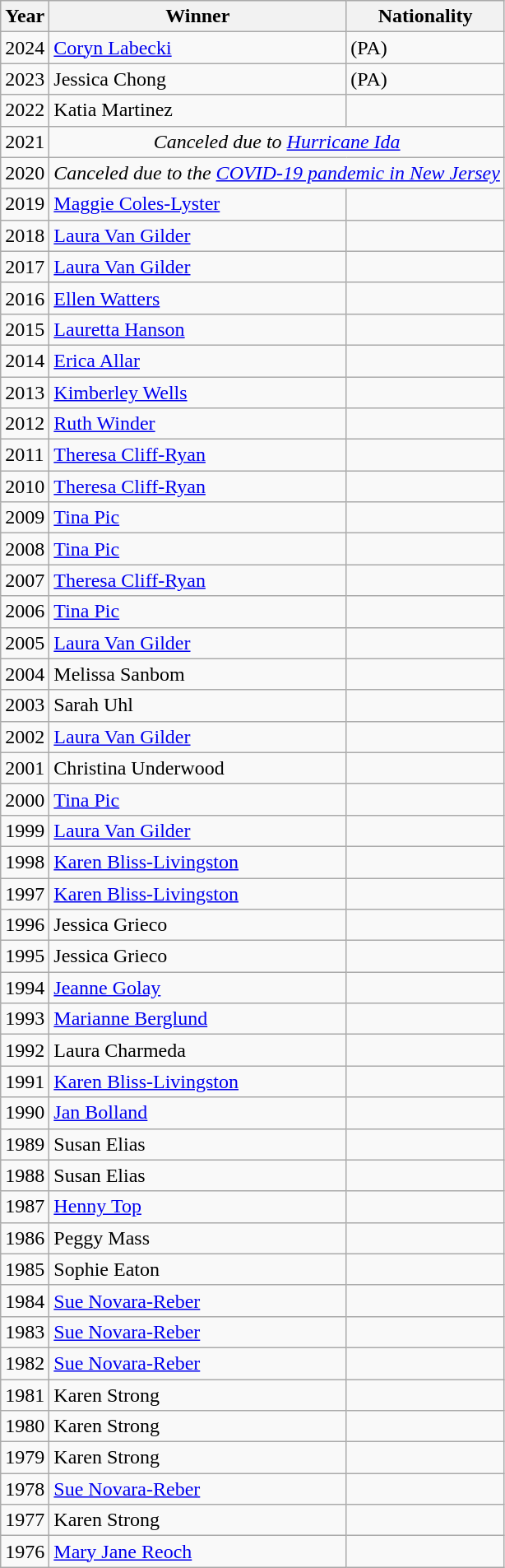<table class = "wikitable">
<tr>
<th>Year</th>
<th>Winner</th>
<th>Nationality</th>
</tr>
<tr>
<td>2024</td>
<td><a href='#'>Coryn Labecki</a></td>
<td> (PA)</td>
</tr>
<tr>
<td>2023</td>
<td>Jessica Chong</td>
<td> (PA)</td>
</tr>
<tr>
<td>2022</td>
<td>Katia Martinez</td>
<td></td>
</tr>
<tr>
<td>2021</td>
<td colspan=2 align=center><em>Canceled due to <a href='#'>Hurricane Ida</a></em></td>
</tr>
<tr>
<td>2020</td>
<td colspan=2 align=center><em>Canceled due to the <a href='#'>COVID-19 pandemic in New Jersey</a></em></td>
</tr>
<tr>
<td>2019</td>
<td><a href='#'>Maggie Coles-Lyster</a></td>
<td></td>
</tr>
<tr>
<td>2018</td>
<td><a href='#'>Laura Van Gilder</a></td>
<td></td>
</tr>
<tr>
<td>2017</td>
<td><a href='#'>Laura Van Gilder</a></td>
<td></td>
</tr>
<tr>
<td>2016</td>
<td><a href='#'>Ellen Watters</a></td>
<td></td>
</tr>
<tr>
<td>2015</td>
<td><a href='#'>Lauretta Hanson</a></td>
<td></td>
</tr>
<tr>
<td>2014</td>
<td><a href='#'>Erica Allar</a></td>
<td></td>
</tr>
<tr>
<td>2013</td>
<td><a href='#'>Kimberley Wells</a></td>
<td></td>
</tr>
<tr>
<td>2012</td>
<td><a href='#'>Ruth Winder</a></td>
<td></td>
</tr>
<tr>
<td>2011</td>
<td><a href='#'>Theresa Cliff-Ryan</a></td>
<td></td>
</tr>
<tr>
<td>2010</td>
<td><a href='#'>Theresa Cliff-Ryan</a></td>
<td></td>
</tr>
<tr>
<td>2009</td>
<td><a href='#'>Tina Pic</a></td>
<td></td>
</tr>
<tr>
<td>2008</td>
<td><a href='#'>Tina Pic</a></td>
<td></td>
</tr>
<tr>
<td>2007</td>
<td><a href='#'>Theresa Cliff-Ryan</a></td>
<td></td>
</tr>
<tr>
<td>2006</td>
<td><a href='#'>Tina Pic</a></td>
<td></td>
</tr>
<tr>
<td>2005</td>
<td><a href='#'>Laura Van Gilder</a></td>
<td></td>
</tr>
<tr>
<td>2004</td>
<td>Melissa Sanbom</td>
<td></td>
</tr>
<tr>
<td>2003</td>
<td>Sarah Uhl</td>
<td></td>
</tr>
<tr>
<td>2002</td>
<td><a href='#'>Laura Van Gilder</a></td>
<td></td>
</tr>
<tr>
<td>2001</td>
<td>Christina Underwood</td>
<td></td>
</tr>
<tr>
<td>2000</td>
<td><a href='#'>Tina Pic</a></td>
<td></td>
</tr>
<tr>
<td>1999</td>
<td><a href='#'>Laura Van Gilder</a></td>
<td></td>
</tr>
<tr>
<td>1998</td>
<td><a href='#'>Karen Bliss-Livingston</a></td>
<td></td>
</tr>
<tr>
<td>1997</td>
<td><a href='#'>Karen Bliss-Livingston</a></td>
<td></td>
</tr>
<tr>
<td>1996</td>
<td>Jessica Grieco</td>
<td></td>
</tr>
<tr>
<td>1995</td>
<td>Jessica Grieco</td>
<td></td>
</tr>
<tr>
<td>1994</td>
<td><a href='#'>Jeanne Golay</a></td>
<td></td>
</tr>
<tr>
<td>1993</td>
<td><a href='#'>Marianne Berglund</a></td>
<td></td>
</tr>
<tr>
<td>1992</td>
<td>Laura Charmeda</td>
<td></td>
</tr>
<tr>
<td>1991</td>
<td><a href='#'>Karen Bliss-Livingston</a></td>
<td></td>
</tr>
<tr>
<td>1990</td>
<td><a href='#'>Jan Bolland</a></td>
<td></td>
</tr>
<tr>
<td>1989</td>
<td>Susan Elias</td>
<td></td>
</tr>
<tr>
<td>1988</td>
<td>Susan Elias</td>
<td></td>
</tr>
<tr>
<td>1987</td>
<td><a href='#'>Henny Top</a></td>
<td></td>
</tr>
<tr>
<td>1986</td>
<td>Peggy Mass</td>
<td></td>
</tr>
<tr>
<td>1985</td>
<td>Sophie Eaton</td>
<td></td>
</tr>
<tr>
<td>1984</td>
<td><a href='#'>Sue Novara-Reber</a></td>
<td></td>
</tr>
<tr>
<td>1983</td>
<td><a href='#'>Sue Novara-Reber</a></td>
<td></td>
</tr>
<tr>
<td>1982</td>
<td><a href='#'>Sue Novara-Reber</a></td>
<td></td>
</tr>
<tr>
<td>1981</td>
<td>Karen Strong</td>
<td></td>
</tr>
<tr>
<td>1980</td>
<td>Karen Strong</td>
<td></td>
</tr>
<tr>
<td>1979</td>
<td>Karen Strong</td>
<td></td>
</tr>
<tr>
<td>1978</td>
<td><a href='#'>Sue Novara-Reber</a></td>
<td></td>
</tr>
<tr>
<td>1977</td>
<td>Karen Strong</td>
<td></td>
</tr>
<tr>
<td>1976</td>
<td><a href='#'>Mary Jane Reoch</a></td>
<td></td>
</tr>
</table>
